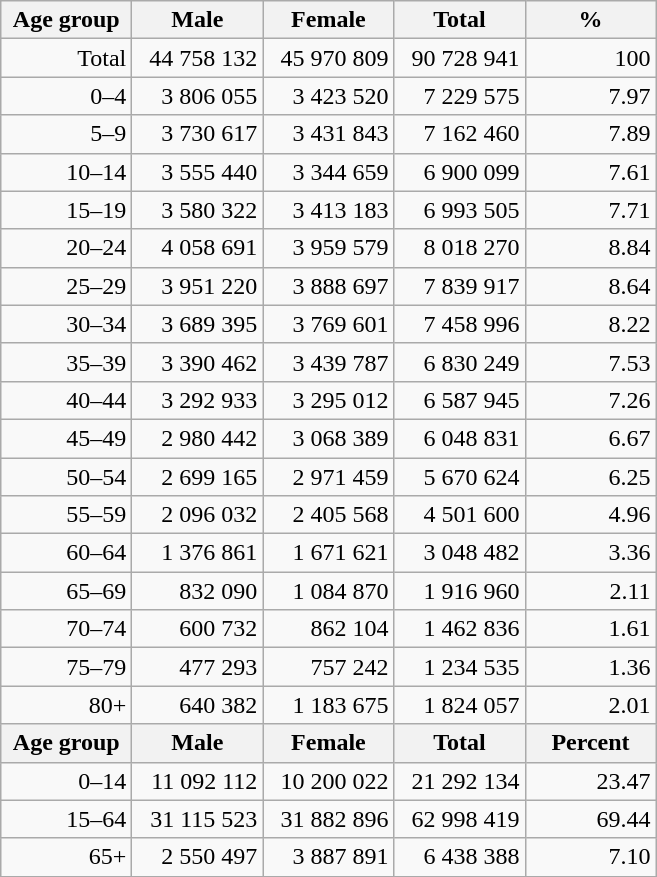<table class="wikitable">
<tr>
<th width="80pt">Age group</th>
<th width="80pt">Male</th>
<th width="80pt">Female</th>
<th width="80pt">Total</th>
<th width="80pt">%</th>
</tr>
<tr>
<td align="right">Total</td>
<td align="right">44 758 132</td>
<td align="right">45 970 809</td>
<td align="right">90 728 941</td>
<td align="right">100</td>
</tr>
<tr>
<td align="right">0–4</td>
<td align="right">3 806 055</td>
<td align="right">3 423 520</td>
<td align="right">7 229 575</td>
<td align="right">7.97</td>
</tr>
<tr>
<td align="right">5–9</td>
<td align="right">3 730 617</td>
<td align="right">3 431 843</td>
<td align="right">7 162 460</td>
<td align="right">7.89</td>
</tr>
<tr>
<td align="right">10–14</td>
<td align="right">3 555 440</td>
<td align="right">3 344 659</td>
<td align="right">6 900 099</td>
<td align="right">7.61</td>
</tr>
<tr>
<td align="right">15–19</td>
<td align="right">3 580 322</td>
<td align="right">3 413 183</td>
<td align="right">6 993 505</td>
<td align="right">7.71</td>
</tr>
<tr>
<td align="right">20–24</td>
<td align="right">4 058 691</td>
<td align="right">3 959 579</td>
<td align="right">8 018 270</td>
<td align="right">8.84</td>
</tr>
<tr>
<td align="right">25–29</td>
<td align="right">3 951 220</td>
<td align="right">3 888 697</td>
<td align="right">7 839 917</td>
<td align="right">8.64</td>
</tr>
<tr>
<td align="right">30–34</td>
<td align="right">3 689 395</td>
<td align="right">3 769 601</td>
<td align="right">7 458 996</td>
<td align="right">8.22</td>
</tr>
<tr>
<td align="right">35–39</td>
<td align="right">3 390 462</td>
<td align="right">3 439 787</td>
<td align="right">6 830 249</td>
<td align="right">7.53</td>
</tr>
<tr>
<td align="right">40–44</td>
<td align="right">3 292 933</td>
<td align="right">3 295 012</td>
<td align="right">6 587 945</td>
<td align="right">7.26</td>
</tr>
<tr>
<td align="right">45–49</td>
<td align="right">2 980 442</td>
<td align="right">3 068 389</td>
<td align="right">6 048 831</td>
<td align="right">6.67</td>
</tr>
<tr>
<td align="right">50–54</td>
<td align="right">2 699 165</td>
<td align="right">2 971 459</td>
<td align="right">5 670 624</td>
<td align="right">6.25</td>
</tr>
<tr>
<td align="right">55–59</td>
<td align="right">2 096 032</td>
<td align="right">2 405 568</td>
<td align="right">4 501 600</td>
<td align="right">4.96</td>
</tr>
<tr>
<td align="right">60–64</td>
<td align="right">1 376 861</td>
<td align="right">1 671 621</td>
<td align="right">3 048 482</td>
<td align="right">3.36</td>
</tr>
<tr>
<td align="right">65–69</td>
<td align="right">832 090</td>
<td align="right">1 084 870</td>
<td align="right">1 916 960</td>
<td align="right">2.11</td>
</tr>
<tr>
<td align="right">70–74</td>
<td align="right">600 732</td>
<td align="right">862 104</td>
<td align="right">1 462 836</td>
<td align="right">1.61</td>
</tr>
<tr>
<td align="right">75–79</td>
<td align="right">477 293</td>
<td align="right">757 242</td>
<td align="right">1 234 535</td>
<td align="right">1.36</td>
</tr>
<tr>
<td align="right">80+</td>
<td align="right">640 382</td>
<td align="right">1 183 675</td>
<td align="right">1 824 057</td>
<td align="right">2.01</td>
</tr>
<tr>
<th width="50">Age group</th>
<th width="80pt">Male</th>
<th width="80">Female</th>
<th width="80">Total</th>
<th width="50">Percent</th>
</tr>
<tr>
<td align="right">0–14</td>
<td align="right">11 092 112</td>
<td align="right">10 200 022</td>
<td align="right">21 292 134</td>
<td align="right">23.47</td>
</tr>
<tr>
<td align="right">15–64</td>
<td align="right">31 115 523</td>
<td align="right">31 882 896</td>
<td align="right">62 998 419</td>
<td align="right">69.44</td>
</tr>
<tr>
<td align="right">65+</td>
<td align="right">2 550 497</td>
<td align="right">3 887 891</td>
<td align="right">6 438 388</td>
<td align="right">7.10</td>
</tr>
<tr>
</tr>
</table>
